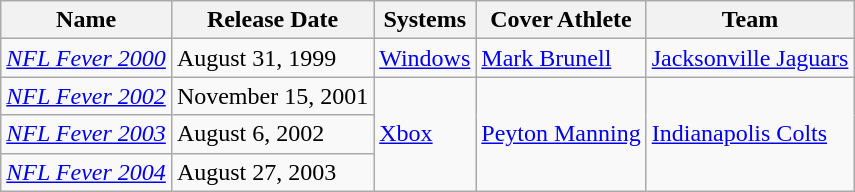<table class="wikitable">
<tr>
<th>Name</th>
<th>Release Date</th>
<th>Systems</th>
<th>Cover Athlete</th>
<th>Team</th>
</tr>
<tr>
<td style="text-align: center; top"><em><a href='#'>NFL Fever 2000</a></em></td>
<td>August 31, 1999</td>
<td><a href='#'>Windows</a></td>
<td><a href='#'>Mark Brunell</a></td>
<td><a href='#'>Jacksonville Jaguars</a></td>
</tr>
<tr>
<td style="text-align: center; top"><em><a href='#'>NFL Fever 2002</a></em></td>
<td>November 15, 2001</td>
<td rowspan='3'><a href='#'>Xbox</a></td>
<td rowspan='3'><a href='#'>Peyton Manning</a></td>
<td rowspan='3'><a href='#'>Indianapolis Colts</a></td>
</tr>
<tr>
<td style="text-align: center; top"><em><a href='#'>NFL Fever 2003</a></em></td>
<td>August 6, 2002</td>
</tr>
<tr>
<td style="text-align: center; top"><em><a href='#'>NFL Fever 2004</a></em></td>
<td>August 27, 2003</td>
</tr>
</table>
